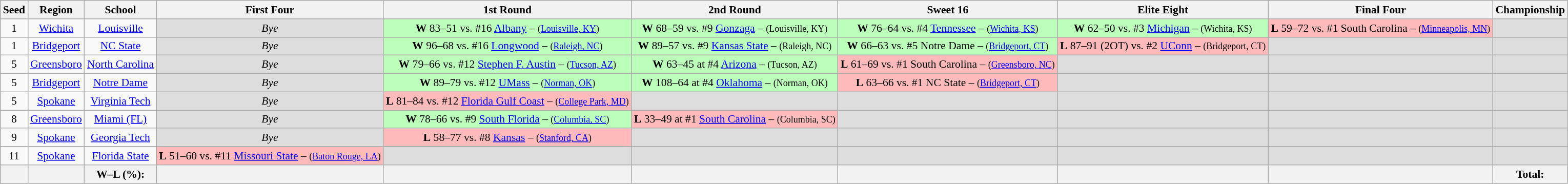<table class="sortable wikitable" style="white-space:nowrap; text-align:center; font-size:90%;">
<tr>
<th>Seed</th>
<th>Region</th>
<th>School</th>
<th>First Four</th>
<th>1st Round</th>
<th>2nd Round</th>
<th>Sweet 16</th>
<th>Elite Eight</th>
<th>Final Four</th>
<th>Championship</th>
</tr>
<tr>
<td>1</td>
<td><a href='#'>Wichita</a></td>
<td><a href='#'>Louisville</a></td>
<td style="background:#ddd;"><em>Bye</em></td>
<td style="background:#bfb;"><strong>W</strong> 83–51 vs. #16 <a href='#'>Albany</a> – <small>(<a href='#'>Louisville, KY</a>)</small></td>
<td style="background:#bfb;"><strong>W</strong> 68–59 vs. #9 <a href='#'>Gonzaga</a> – <small>(Louisville, KY)</small></td>
<td style="background:#bfb;"><strong>W</strong> 76–64 vs. #4 <a href='#'>Tennessee</a> – <small>(<a href='#'>Wichita, KS</a>)</small></td>
<td style="background:#bfb;"><strong>W</strong> 62–50 vs. #3 <a href='#'>Michigan</a> – <small>(Wichita, KS)</small></td>
<td style="background:#fbb;"><strong>L</strong> 59–72 vs. #1 South Carolina – <small>(<a href='#'>Minneapolis, MN</a>)</small></td>
<td style="background:#ddd;"></td>
</tr>
<tr>
<td>1</td>
<td><a href='#'>Bridgeport</a></td>
<td><a href='#'>NC State</a></td>
<td style="background:#ddd;"><em>Bye</em></td>
<td style="background:#bfb;"><strong>W</strong> 96–68 vs. #16 <a href='#'>Longwood</a> – <small>(<a href='#'>Raleigh, NC</a>)</small></td>
<td style="background:#bfb;"><strong>W</strong> 89–57 vs. #9 <a href='#'>Kansas State</a> – <small>(Raleigh, NC)</small></td>
<td style="background:#bfb;"><strong>W</strong> 66–63 vs. #5 Notre Dame – <small>(<a href='#'>Bridgeport, CT</a>)</small></td>
<td style="background:#fbb;"><strong>L</strong> 87–91 (2OT) vs. #2 <a href='#'>UConn</a> – <small>(Bridgeport, CT)</small></td>
<td style="background:#ddd;"></td>
<td style="background:#ddd;"></td>
</tr>
<tr>
<td>5</td>
<td><a href='#'>Greensboro</a></td>
<td><a href='#'>North Carolina</a></td>
<td style="background:#ddd;"><em>Bye</em></td>
<td style="background:#bfb;"><strong>W</strong> 79–66 vs. #12 <a href='#'>Stephen F. Austin</a> – <small>(<a href='#'>Tucson, AZ</a>)</small></td>
<td style="background:#bfb;"><strong>W</strong> 63–45 at #4 <a href='#'>Arizona</a> – <small>(Tucson, AZ)</small></td>
<td style="background:#fbb;"><strong>L</strong> 61–69 vs. #1 South Carolina – <small>(<a href='#'>Greensboro, NC</a>)</small></td>
<td style="background:#ddd;"></td>
<td style="background:#ddd;"></td>
<td style="background:#ddd;"></td>
</tr>
<tr>
<td>5</td>
<td><a href='#'>Bridgeport</a></td>
<td><a href='#'>Notre Dame</a></td>
<td style="background:#ddd;"><em>Bye</em></td>
<td style="background:#bfb;"><strong>W</strong> 89–79 vs. #12 <a href='#'>UMass</a> – <small>(<a href='#'>Norman, OK</a>)</small></td>
<td style="background:#bfb;"><strong>W</strong> 108–64 at #4 <a href='#'>Oklahoma</a> – <small>(Norman, OK)</small></td>
<td style="background:#fbb;"><strong>L</strong> 63–66 vs. #1 NC State – <small>(<a href='#'>Bridgeport, CT</a>)</small></td>
<td style="background:#ddd;"></td>
<td style="background:#ddd;"></td>
<td style="background:#ddd;"></td>
</tr>
<tr>
<td>5</td>
<td><a href='#'>Spokane</a></td>
<td><a href='#'>Virginia Tech</a></td>
<td style="background:#ddd;"><em>Bye</em></td>
<td style="background:#fbb;"><strong>L</strong> 81–84 vs. #12 <a href='#'>Florida Gulf Coast</a> – <small>(<a href='#'>College Park, MD</a>)</small></td>
<td style="background:#ddd;"></td>
<td style="background:#ddd;"></td>
<td style="background:#ddd;"></td>
<td style="background:#ddd;"></td>
<td style="background:#ddd;"></td>
</tr>
<tr>
<td>8</td>
<td><a href='#'>Greensboro</a></td>
<td><a href='#'>Miami (FL)</a></td>
<td style="background:#ddd;"><em>Bye</em></td>
<td style="background:#bfb;"><strong>W</strong> 78–66 vs. #9 <a href='#'>South Florida</a> – <small>(<a href='#'>Columbia, SC</a>)</small></td>
<td style="background:#fbb;"><strong>L</strong> 33–49 at #1 <a href='#'>South Carolina</a> – <small>(Columbia, SC)</small></td>
<td style="background:#ddd;"></td>
<td style="background:#ddd;"></td>
<td style="background:#ddd;"></td>
<td style="background:#ddd;"></td>
</tr>
<tr>
<td>9</td>
<td><a href='#'>Spokane</a></td>
<td><a href='#'>Georgia Tech</a></td>
<td style="background:#ddd;"><em>Bye</em></td>
<td style="background:#fbb;"><strong>L</strong> 58–77 vs. #8 <a href='#'>Kansas</a> – <small>(<a href='#'>Stanford, CA</a>)</small></td>
<td style="background:#ddd;"></td>
<td style="background:#ddd;"></td>
<td style="background:#ddd;"></td>
<td style="background:#ddd;"></td>
<td style="background:#ddd;"></td>
</tr>
<tr>
<td>11</td>
<td><a href='#'>Spokane</a></td>
<td><a href='#'>Florida State</a></td>
<td style="background:#fbb;"><strong>L</strong> 51–60 vs. #11 <a href='#'>Missouri State</a> – <small>(<a href='#'>Baton Rouge, LA</a>)</small></td>
<td style="background:#ddd;"></td>
<td style="background:#ddd;"></td>
<td style="background:#ddd;"></td>
<td style="background:#ddd;"></td>
<td style="background:#ddd;"></td>
<td style="background:#ddd;"></td>
</tr>
<tr>
<th></th>
<th></th>
<th>W–L (%):</th>
<th></th>
<th></th>
<th></th>
<th></th>
<th></th>
<th></th>
<th> Total: </th>
</tr>
</table>
